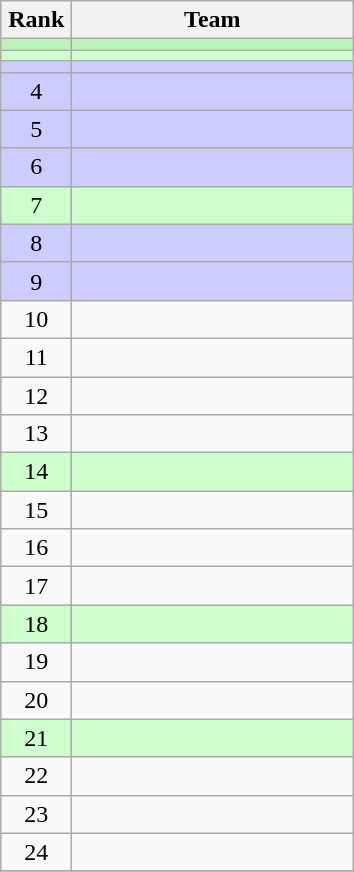<table class="wikitable">
<tr>
<th style="width: 40px;">Rank</th>
<th style="width: 180px;">Team</th>
</tr>
<tr style="background: #BBF3BB;">
<td align=center></td>
<td></td>
</tr>
<tr style="background: #CCFFCC;">
<td align=center></td>
<td></td>
</tr>
<tr style="background: #CCCCFF;">
<td align=center></td>
<td></td>
</tr>
<tr style="background: #CCCCFF;">
<td align=center>4</td>
<td></td>
</tr>
<tr style="background: #CCCCFF;">
<td align=center>5</td>
<td></td>
</tr>
<tr style="background: #CCCCFF;">
<td align=center>6</td>
<td></td>
</tr>
<tr style="background: #CCFFCC;">
<td align=center>7</td>
<td></td>
</tr>
<tr style="background: #CCCCFF;">
<td align=center>8</td>
<td></td>
</tr>
<tr style="background: #CCCCFF;">
<td align=center>9</td>
<td></td>
</tr>
<tr>
<td align=center>10</td>
<td></td>
</tr>
<tr>
<td align=center>11</td>
<td></td>
</tr>
<tr>
<td align=center>12</td>
<td></td>
</tr>
<tr>
<td align=center>13</td>
<td></td>
</tr>
<tr style="background: #CCFFCC;">
<td align=center>14</td>
<td></td>
</tr>
<tr>
<td align=center>15</td>
<td></td>
</tr>
<tr>
<td align=center>16</td>
<td></td>
</tr>
<tr>
<td align=center>17</td>
<td></td>
</tr>
<tr style="background: #CCFFCC;">
<td align=center>18</td>
<td></td>
</tr>
<tr>
<td align=center>19</td>
<td></td>
</tr>
<tr>
<td align=center>20</td>
<td></td>
</tr>
<tr style="background: #CCFFCC;">
<td align=center>21</td>
<td></td>
</tr>
<tr>
<td align=center>22</td>
<td></td>
</tr>
<tr>
<td align=center>23</td>
<td></td>
</tr>
<tr>
<td align=center>24</td>
<td></td>
</tr>
<tr>
</tr>
</table>
